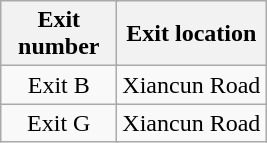<table class="wikitable">
<tr>
<th colspan="2" style="width:70px">Exit number</th>
<th>Exit location</th>
</tr>
<tr>
<td colspan="2" align="center">Exit B</td>
<td>Xiancun Road</td>
</tr>
<tr>
<td colspan="2" align="center">Exit G</td>
<td>Xiancun Road</td>
</tr>
</table>
